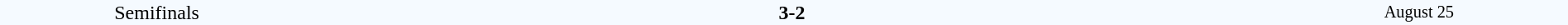<table style="width: 100%; background:#F5FAFF;" cellspacing="0">
<tr>
<td align=center rowspan=3 width=20%>Semifinals</td>
</tr>
<tr>
<td width=24% align=right><strong></strong></td>
<td align=center width=13%><strong>3-2</strong></td>
<td width=24%><strong></strong></td>
<td style=font-size:85% rowspan=3 align=center>August 25</td>
</tr>
</table>
